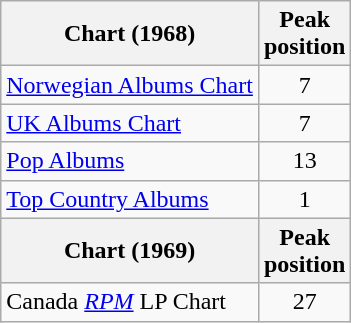<table class="wikitable sortable">
<tr>
<th>Chart (1968)</th>
<th>Peak<br>position</th>
</tr>
<tr>
<td><a href='#'>Norwegian Albums Chart</a></td>
<td align="center">7</td>
</tr>
<tr>
<td><a href='#'>UK Albums Chart</a></td>
<td align="center">7</td>
</tr>
<tr>
<td> <a href='#'>Pop Albums</a></td>
<td align="center">13</td>
</tr>
<tr>
<td> <a href='#'>Top Country Albums</a></td>
<td align="center">1</td>
</tr>
<tr>
<th>Chart (1969)</th>
<th>Peak<br>position</th>
</tr>
<tr>
<td>Canada <em><a href='#'>RPM</a></em> LP Chart</td>
<td align="center">27</td>
</tr>
</table>
